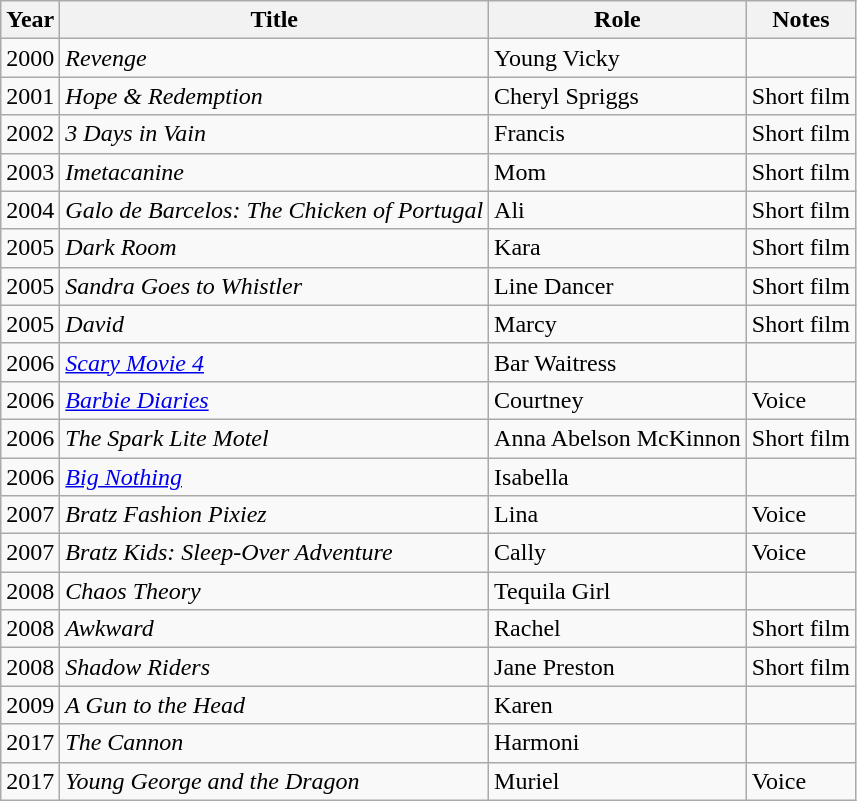<table class="wikitable sortable">
<tr>
<th>Year</th>
<th>Title</th>
<th>Role</th>
<th class="unsortable">Notes</th>
</tr>
<tr>
<td>2000</td>
<td><em>Revenge</em></td>
<td>Young Vicky</td>
<td></td>
</tr>
<tr>
<td>2001</td>
<td><em>Hope & Redemption</em></td>
<td>Cheryl Spriggs</td>
<td>Short film</td>
</tr>
<tr>
<td>2002</td>
<td><em>3 Days in Vain</em></td>
<td>Francis</td>
<td>Short film</td>
</tr>
<tr>
<td>2003</td>
<td><em>Imetacanine</em></td>
<td>Mom</td>
<td>Short film</td>
</tr>
<tr>
<td>2004</td>
<td><em>Galo de Barcelos: The Chicken of Portugal</em></td>
<td>Ali</td>
<td>Short film</td>
</tr>
<tr>
<td>2005</td>
<td><em>Dark Room</em></td>
<td>Kara</td>
<td>Short film</td>
</tr>
<tr>
<td>2005</td>
<td><em>Sandra Goes to Whistler</em></td>
<td>Line Dancer</td>
<td>Short film</td>
</tr>
<tr>
<td>2005</td>
<td><em>David</em></td>
<td>Marcy</td>
<td>Short film</td>
</tr>
<tr>
<td>2006</td>
<td><em><a href='#'>Scary Movie 4</a></em></td>
<td>Bar Waitress</td>
<td></td>
</tr>
<tr>
<td>2006</td>
<td><em><a href='#'>Barbie Diaries</a></em></td>
<td>Courtney</td>
<td>Voice</td>
</tr>
<tr>
<td>2006</td>
<td data-sort-value="Spark Lite Motel, The"><em>The Spark Lite Motel</em></td>
<td>Anna Abelson McKinnon</td>
<td>Short film</td>
</tr>
<tr>
<td>2006</td>
<td><em><a href='#'>Big Nothing</a></em></td>
<td>Isabella</td>
<td></td>
</tr>
<tr>
<td>2007</td>
<td><em>Bratz Fashion Pixiez</em></td>
<td>Lina</td>
<td>Voice</td>
</tr>
<tr>
<td>2007</td>
<td><em>Bratz Kids: Sleep-Over Adventure</em></td>
<td>Cally</td>
<td>Voice</td>
</tr>
<tr>
<td>2008</td>
<td><em>Chaos Theory</em></td>
<td>Tequila Girl</td>
<td></td>
</tr>
<tr>
<td>2008</td>
<td><em>Awkward</em></td>
<td>Rachel</td>
<td>Short film</td>
</tr>
<tr>
<td>2008</td>
<td><em>Shadow Riders</em></td>
<td>Jane Preston</td>
<td>Short film</td>
</tr>
<tr>
<td>2009</td>
<td data-sort-value="Gun to the Head, A"><em>A Gun to the Head</em></td>
<td>Karen</td>
<td></td>
</tr>
<tr>
<td>2017</td>
<td data-sort-value="Cannon, The"><em>The Cannon</em></td>
<td>Harmoni</td>
<td></td>
</tr>
<tr>
<td>2017</td>
<td><em>Young George and the Dragon</em></td>
<td>Muriel</td>
<td>Voice</td>
</tr>
</table>
